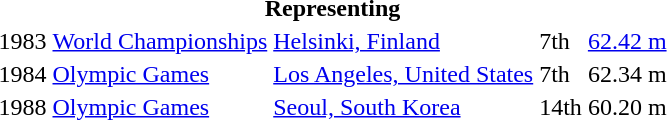<table>
<tr>
<th colspan="5">Representing </th>
</tr>
<tr>
<td>1983</td>
<td><a href='#'>World Championships</a></td>
<td><a href='#'>Helsinki, Finland</a></td>
<td>7th</td>
<td><a href='#'>62.42 m</a></td>
</tr>
<tr>
<td>1984</td>
<td><a href='#'>Olympic Games</a></td>
<td><a href='#'>Los Angeles, United States</a></td>
<td>7th</td>
<td>62.34 m</td>
</tr>
<tr>
<td>1988</td>
<td><a href='#'>Olympic Games</a></td>
<td><a href='#'>Seoul, South Korea</a></td>
<td>14th</td>
<td>60.20 m</td>
</tr>
</table>
